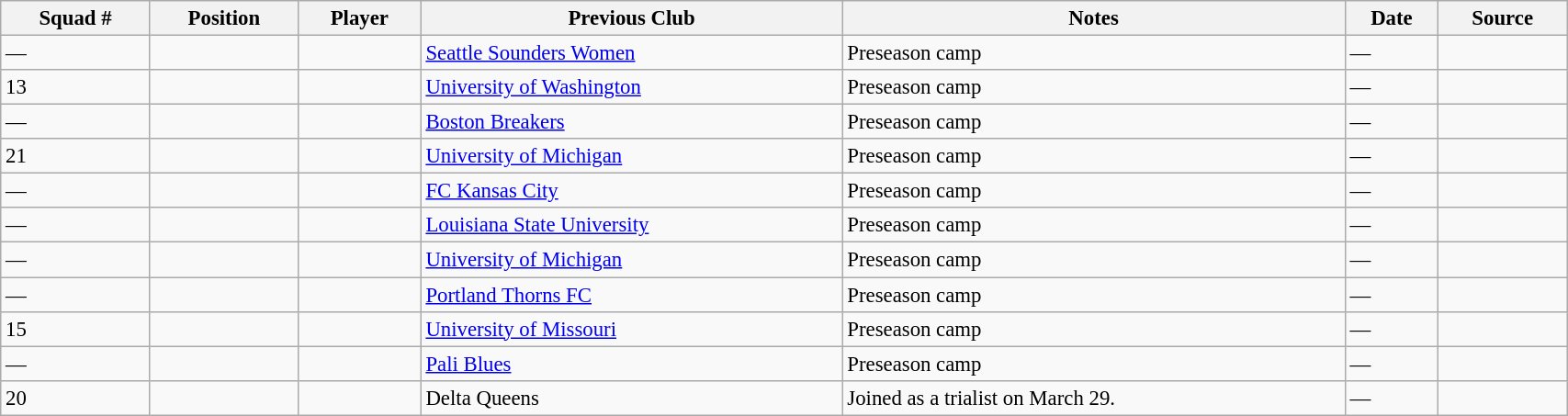<table class="wikitable sortable" style="width:90%; text-align:center; font-size:95%; text-align:left;">
<tr>
<th>Squad #</th>
<th>Position</th>
<th>Player</th>
<th>Previous Club</th>
<th>Notes</th>
<th>Date</th>
<th>Source</th>
</tr>
<tr>
<td>—</td>
<td></td>
<td></td>
<td> <a href='#'>Seattle Sounders Women</a></td>
<td>Preseason camp</td>
<td>—</td>
<td></td>
</tr>
<tr>
<td>13</td>
<td></td>
<td></td>
<td> <a href='#'>University of Washington</a></td>
<td>Preseason camp</td>
<td>—</td>
<td></td>
</tr>
<tr>
<td>—</td>
<td></td>
<td></td>
<td> <a href='#'>Boston Breakers</a></td>
<td>Preseason camp</td>
<td>—</td>
<td></td>
</tr>
<tr>
<td>21</td>
<td></td>
<td></td>
<td> <a href='#'>University of Michigan</a></td>
<td>Preseason camp</td>
<td>—</td>
<td></td>
</tr>
<tr>
<td>—</td>
<td></td>
<td></td>
<td> <a href='#'>FC Kansas City</a></td>
<td>Preseason camp</td>
<td>—</td>
<td></td>
</tr>
<tr>
<td>—</td>
<td></td>
<td></td>
<td> <a href='#'>Louisiana State University</a></td>
<td>Preseason camp</td>
<td>—</td>
<td></td>
</tr>
<tr>
<td>—</td>
<td></td>
<td></td>
<td> <a href='#'>University of Michigan</a></td>
<td>Preseason camp</td>
<td>—</td>
<td></td>
</tr>
<tr>
<td>—</td>
<td></td>
<td></td>
<td> <a href='#'>Portland Thorns FC</a></td>
<td>Preseason camp</td>
<td>—</td>
<td></td>
</tr>
<tr>
<td>15</td>
<td></td>
<td></td>
<td> <a href='#'>University of Missouri</a></td>
<td>Preseason camp</td>
<td>—</td>
<td></td>
</tr>
<tr>
<td>—</td>
<td></td>
<td></td>
<td> <a href='#'>Pali Blues</a></td>
<td>Preseason camp</td>
<td>—</td>
<td></td>
</tr>
<tr>
<td>20</td>
<td></td>
<td></td>
<td> Delta Queens</td>
<td>Joined as a trialist on March 29.</td>
<td>—</td>
<td></td>
</tr>
</table>
